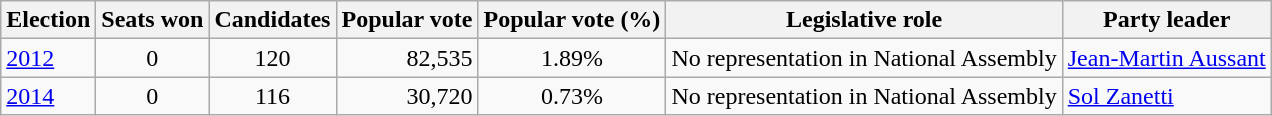<table class="wikitable">
<tr>
<th>Election</th>
<th>Seats won</th>
<th>Candidates</th>
<th>Popular vote</th>
<th>Popular vote (%)</th>
<th>Legislative role</th>
<th>Party leader</th>
</tr>
<tr>
<td><a href='#'>2012</a></td>
<td align=center>0</td>
<td align=center>120</td>
<td align=right>82,535</td>
<td align=center>1.89%</td>
<td align=center>No representation in National Assembly</td>
<td align=left><a href='#'>Jean-Martin Aussant</a></td>
</tr>
<tr>
<td><a href='#'>2014</a></td>
<td align=center>0</td>
<td align=center>116</td>
<td align=right>30,720</td>
<td align=center>0.73%</td>
<td align=center>No representation in National Assembly</td>
<td align=left><a href='#'>Sol Zanetti</a></td>
</tr>
</table>
